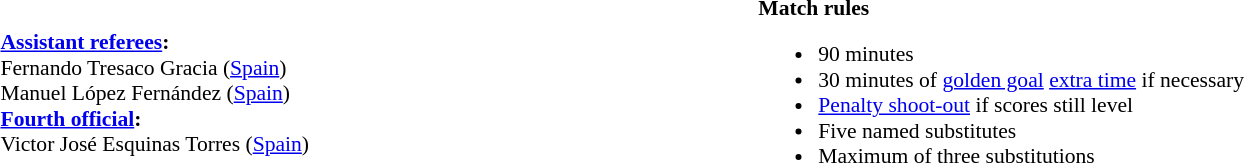<table style="width:100%;font-size:90%">
<tr>
<td><br><strong><a href='#'>Assistant referees</a>:</strong>
<br> Fernando Tresaco Gracia (<a href='#'>Spain</a>)
<br> Manuel López Fernández (<a href='#'>Spain</a>)
<br><strong><a href='#'>Fourth official</a>:</strong>
<br> Victor José Esquinas Torres (<a href='#'>Spain</a>)</td>
<td style="width:60%;vertical-align:top"><br><strong>Match rules</strong><ul><li>90 minutes</li><li>30 minutes of <a href='#'>golden goal</a> <a href='#'>extra time</a> if necessary</li><li><a href='#'>Penalty shoot-out</a> if scores still level</li><li>Five named substitutes</li><li>Maximum of three substitutions</li></ul></td>
</tr>
</table>
